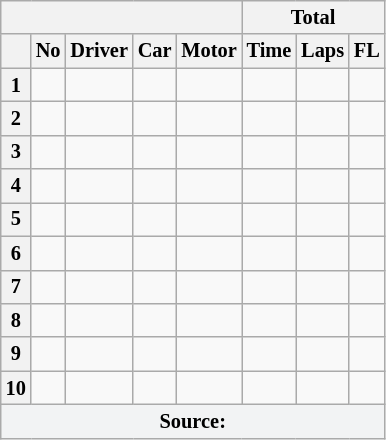<table class="wikitable" style="font-size:85%;">
<tr>
<th colspan="5"></th>
<th colspan="4" style="text-align:center;">Total</th>
</tr>
<tr>
<th style="text-align:center;"></th>
<th style="text-align:center;">No</th>
<th style="text-align:center;">Driver</th>
<th style="text-align:center;">Car</th>
<th style="text-align:center;">Motor</th>
<th style="text-align:center;">Time</th>
<th style="text-align:center;">Laps</th>
<th style="text-align:center;">FL</th>
</tr>
<tr>
<th style="text-align:center;">1</th>
<td style="text-align:center;"></td>
<td></td>
<td></td>
<td></td>
<td style="text-align:center;"></td>
<td style="text-align:center;"></td>
<td style="text-align:center;"></td>
</tr>
<tr>
<th style="text-align:center;">2</th>
<td style="text-align:center;"></td>
<td></td>
<td></td>
<td></td>
<td style="text-align:center;"></td>
<td style="text-align:center;"></td>
<td style="text-align:center;"></td>
</tr>
<tr>
<th style="text-align:center;">3</th>
<td style="text-align:center;"></td>
<td></td>
<td></td>
<td></td>
<td style="text-align:center;"></td>
<td style="text-align:center;"></td>
<td style="text-align:center;"></td>
</tr>
<tr>
<th style="text-align:center;">4</th>
<td style="text-align:center;"></td>
<td></td>
<td></td>
<td></td>
<td style="text-align:center;"></td>
<td style="text-align:center;"></td>
<td style="text-align:center;"></td>
</tr>
<tr>
<th style="text-align:center;">5</th>
<td style="text-align:center;"></td>
<td></td>
<td></td>
<td></td>
<td style="text-align:center;"></td>
<td style="text-align:center;"></td>
<td style="text-align:center;"></td>
</tr>
<tr>
<th style="text-align:center;">6</th>
<td style="text-align:center;"></td>
<td></td>
<td></td>
<td></td>
<td style="text-align:center;"></td>
<td style="text-align:center;"></td>
<td style="text-align:center;"></td>
</tr>
<tr>
<th style="text-align:center;">7</th>
<td style="text-align:center;"></td>
<td></td>
<td></td>
<td></td>
<td style="text-align:center;"></td>
<td style="text-align:center;"></td>
<td style="text-align:center;"></td>
</tr>
<tr>
<th style="text-align:center;">8</th>
<td style="text-align:center;"></td>
<td></td>
<td></td>
<td></td>
<td style="text-align:center;"></td>
<td style="text-align:center;"></td>
<td style="text-align:center;"></td>
</tr>
<tr>
<th style="text-align:center;">9</th>
<td style="text-align:center;"></td>
<td></td>
<td></td>
<td></td>
<td style="text-align:center;"></td>
<td style="text-align:center;"></td>
<td style="text-align:center;"></td>
</tr>
<tr>
<th style="text-align:center;">10</th>
<td style="text-align:center;"></td>
<td></td>
<td></td>
<td></td>
<td style="text-align:center;"></td>
<td style="text-align:center;"></td>
<td style="text-align:center;"></td>
</tr>
<tr>
<th style="background:#f2f3f4;" colspan="9">Source:</th>
</tr>
</table>
